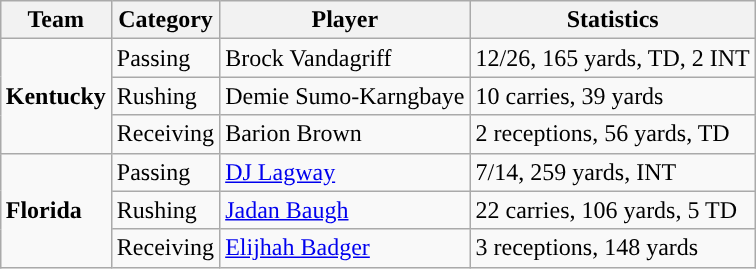<table class="wikitable" style="float: right;">
<tr>
<th>Team</th>
<th>Category</th>
<th>Player</th>
<th>Statistics</th>
</tr>
<tr>
<td rowspan=3><strong>Kentucky</strong></td>
<td>Passing</td>
<td>Brock Vandagriff</td>
<td>12/26, 165 yards, TD, 2 INT</td>
</tr>
<tr>
<td>Rushing</td>
<td>Demie Sumo-Karngbaye</td>
<td>10 carries, 39 yards</td>
</tr>
<tr>
<td>Receiving</td>
<td>Barion Brown</td>
<td>2 receptions, 56 yards, TD</td>
</tr>
<tr>
<td rowspan=3><strong>Florida</strong></td>
<td>Passing</td>
<td><a href='#'>DJ Lagway</a></td>
<td>7/14, 259 yards, INT</td>
</tr>
<tr>
<td>Rushing</td>
<td><a href='#'>Jadan Baugh</a></td>
<td>22 carries, 106 yards, 5 TD</td>
</tr>
<tr>
<td>Receiving</td>
<td><a href='#'>Elijhah Badger</a></td>
<td>3 receptions, 148 yards</td>
</tr>
</table>
